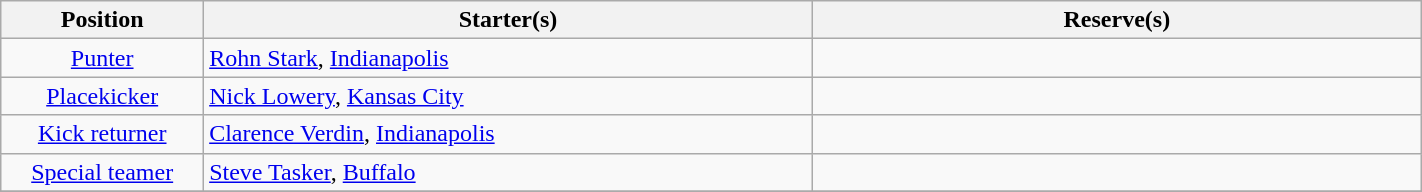<table class="wikitable" width=75%>
<tr>
<th width=10%>Position</th>
<th width=30%>Starter(s)</th>
<th width=30%>Reserve(s)</th>
</tr>
<tr>
<td align=center><a href='#'>Punter</a></td>
<td> <a href='#'>Rohn Stark</a>, <a href='#'>Indianapolis</a></td>
<td></td>
</tr>
<tr>
<td align=center><a href='#'>Placekicker</a></td>
<td> <a href='#'>Nick Lowery</a>, <a href='#'>Kansas City</a></td>
<td></td>
</tr>
<tr>
<td align=center><a href='#'>Kick returner</a></td>
<td> <a href='#'>Clarence Verdin</a>, <a href='#'>Indianapolis</a></td>
<td></td>
</tr>
<tr>
<td align=center><a href='#'>Special teamer</a></td>
<td> <a href='#'>Steve Tasker</a>, <a href='#'>Buffalo</a></td>
<td></td>
</tr>
<tr>
</tr>
</table>
